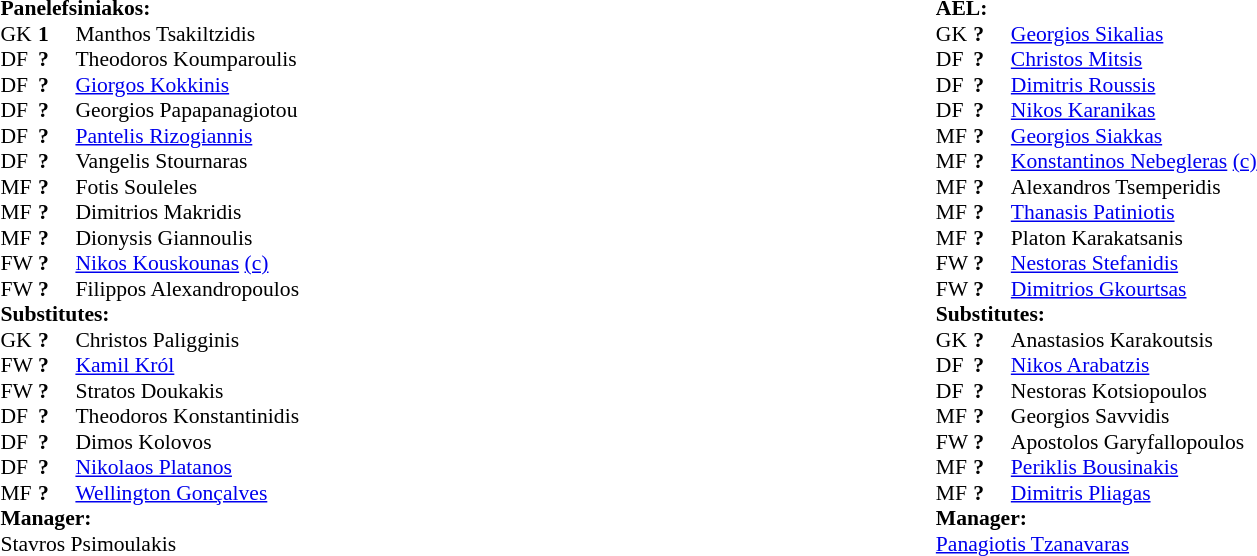<table width="100%">
<tr>
<td valign="top" width="50%"><br><table style="font-size: 90%" cellspacing="0" cellpadding="0" align="center">
<tr>
<td colspan="4"><strong>Panelefsiniakos:</strong></td>
</tr>
<tr>
<th width="25"></th>
<th width="25"></th>
</tr>
<tr>
<td>GK</td>
<td><strong>1</strong></td>
<td> Manthos Tsakiltzidis</td>
</tr>
<tr>
<td>DF</td>
<td><strong>?</strong></td>
<td> Theodoros Koumparoulis</td>
</tr>
<tr>
<td>DF</td>
<td><strong>?</strong></td>
<td> <a href='#'>Giorgos Kokkinis</a></td>
</tr>
<tr>
<td>DF</td>
<td><strong>?</strong></td>
<td> Georgios Papapanagiotou</td>
</tr>
<tr>
<td>DF</td>
<td><strong>?</strong></td>
<td> <a href='#'>Pantelis Rizogiannis</a></td>
<td></td>
</tr>
<tr>
<td>DF</td>
<td><strong>?</strong></td>
<td> Vangelis Stournaras</td>
</tr>
<tr>
<td>MF</td>
<td><strong>?</strong></td>
<td> Fotis Souleles</td>
<td></td>
</tr>
<tr>
<td>MF</td>
<td><strong>?</strong></td>
<td> Dimitrios Makridis</td>
<td></td>
</tr>
<tr>
<td>MF</td>
<td><strong>?</strong></td>
<td> Dionysis Giannoulis</td>
<td></td>
</tr>
<tr>
<td>FW</td>
<td><strong>?</strong></td>
<td> <a href='#'>Nikos Kouskounas</a> <a href='#'>(c)</a></td>
</tr>
<tr>
<td>FW</td>
<td><strong>?</strong></td>
<td> Filippos Alexandropoulos</td>
</tr>
<tr>
<td colspan=4><strong>Substitutes:</strong></td>
</tr>
<tr>
<td>GK</td>
<td><strong>?</strong></td>
<td> Christos Paligginis</td>
</tr>
<tr>
<td>FW</td>
<td><strong>?</strong></td>
<td> <a href='#'>Kamil Król</a></td>
</tr>
<tr>
<td>FW</td>
<td><strong>?</strong></td>
<td> Stratos Doukakis</td>
<td></td>
</tr>
<tr>
<td>DF</td>
<td><strong>?</strong></td>
<td> Theodoros Konstantinidis</td>
<td></td>
</tr>
<tr>
<td>DF</td>
<td><strong>?</strong></td>
<td> Dimos Kolovos</td>
</tr>
<tr>
<td>DF</td>
<td><strong>?</strong></td>
<td> <a href='#'>Nikolaos Platanos</a></td>
</tr>
<tr>
<td>MF</td>
<td><strong>?</strong></td>
<td> <a href='#'>Wellington Gonçalves</a></td>
<td></td>
</tr>
<tr>
<td colspan=4><strong>Manager:</strong></td>
</tr>
<tr>
<td colspan="4"> Stavros Psimoulakis</td>
</tr>
</table>
</td>
<td valign="top" width="50%"><br><table style="font-size: 90%" cellspacing="0" cellpadding="0" align="center">
<tr>
<td colspan="4"><strong>AEL:</strong></td>
</tr>
<tr>
<th width="25"></th>
<th width="25"></th>
</tr>
<tr>
<td>GK</td>
<td><strong>?</strong></td>
<td> <a href='#'>Georgios Sikalias</a></td>
</tr>
<tr>
<td>DF</td>
<td><strong>?</strong></td>
<td> <a href='#'>Christos Mitsis</a></td>
</tr>
<tr>
<td>DF</td>
<td><strong>?</strong></td>
<td> <a href='#'>Dimitris Roussis</a></td>
<td></td>
</tr>
<tr>
<td>DF</td>
<td><strong>?</strong></td>
<td> <a href='#'>Nikos Karanikas</a></td>
</tr>
<tr>
<td>MF</td>
<td><strong>?</strong></td>
<td> <a href='#'>Georgios Siakkas</a></td>
</tr>
<tr>
<td>MF</td>
<td><strong>?</strong></td>
<td> <a href='#'>Konstantinos Nebegleras</a> <a href='#'>(c)</a></td>
</tr>
<tr>
<td>MF</td>
<td><strong>?</strong></td>
<td> Alexandros Tsemperidis</td>
</tr>
<tr>
<td>MF</td>
<td><strong>?</strong></td>
<td> <a href='#'>Thanasis Patiniotis</a></td>
<td></td>
</tr>
<tr>
<td>MF</td>
<td><strong>?</strong></td>
<td> Platon Karakatsanis</td>
<td></td>
</tr>
<tr>
<td>FW</td>
<td><strong>?</strong></td>
<td> <a href='#'>Nestoras Stefanidis</a></td>
</tr>
<tr>
<td>FW</td>
<td><strong>?</strong></td>
<td> <a href='#'>Dimitrios Gkourtsas</a></td>
<td></td>
</tr>
<tr>
<td colspan=4><strong>Substitutes:</strong></td>
</tr>
<tr>
<td>GK</td>
<td><strong>?</strong></td>
<td> Anastasios Karakoutsis</td>
</tr>
<tr>
<td>DF</td>
<td><strong>?</strong></td>
<td> <a href='#'>Nikos Arabatzis</a></td>
<td></td>
</tr>
<tr>
<td>DF</td>
<td><strong>?</strong></td>
<td> Nestoras Kotsiopoulos</td>
</tr>
<tr>
<td>MF</td>
<td><strong>?</strong></td>
<td> Georgios Savvidis</td>
<td></td>
</tr>
<tr>
<td>FW</td>
<td><strong>?</strong></td>
<td> Apostolos Garyfallopoulos</td>
</tr>
<tr>
<td>MF</td>
<td><strong>?</strong></td>
<td> <a href='#'>Periklis Bousinakis</a></td>
</tr>
<tr>
<td>MF</td>
<td><strong>?</strong></td>
<td> <a href='#'>Dimitris Pliagas</a></td>
<td></td>
</tr>
<tr>
<td colspan=4><strong>Manager:</strong></td>
</tr>
<tr>
<td colspan="4"> <a href='#'>Panagiotis Tzanavaras</a></td>
</tr>
</table>
</td>
</tr>
</table>
